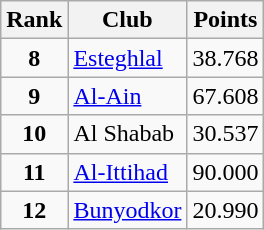<table class="wikitable" style="text-align: center;">
<tr>
<th>Rank</th>
<th>Club</th>
<th>Points</th>
</tr>
<tr>
<td><strong>8</strong></td>
<td align=left> <a href='#'>Esteghlal</a></td>
<td>38.768</td>
</tr>
<tr>
<td><strong>9</strong></td>
<td align=left> <a href='#'>Al-Ain</a></td>
<td>67.608</td>
</tr>
<tr>
<td><strong>10</strong></td>
<td align=left> Al Shabab</td>
<td>30.537</td>
</tr>
<tr>
<td><strong>11</strong></td>
<td align=left> <a href='#'>Al-Ittihad</a></td>
<td>90.000</td>
</tr>
<tr>
<td><strong>12</strong></td>
<td align=left> <a href='#'>Bunyodkor</a></td>
<td>20.990</td>
</tr>
</table>
